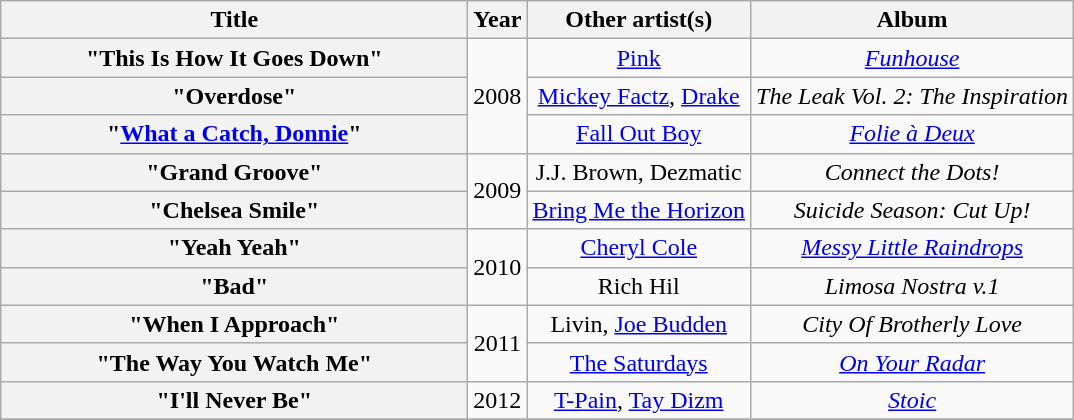<table class="wikitable plainrowheaders" style="text-align:center;" border="1">
<tr>
<th scope="col" style="width:19em;">Title</th>
<th scope="col">Year</th>
<th scope="col">Other artist(s)</th>
<th scope="col">Album</th>
</tr>
<tr>
<th scope="row">"This Is How It Goes Down"</th>
<td rowspan="3">2008</td>
<td><a href='#'>Pink</a></td>
<td><em><a href='#'>Funhouse</a></em></td>
</tr>
<tr>
<th scope="row">"Overdose"</th>
<td><a href='#'>Mickey Factz</a>, <a href='#'>Drake</a></td>
<td><em>The Leak Vol. 2: The Inspiration</em></td>
</tr>
<tr>
<th scope="row">"<a href='#'>What a Catch, Donnie</a>"</th>
<td><a href='#'>Fall Out Boy</a></td>
<td><em><a href='#'>Folie à Deux</a></em></td>
</tr>
<tr>
<th scope="row">"Grand Groove"</th>
<td rowspan="2">2009</td>
<td>J.J. Brown, Dezmatic</td>
<td><em>Connect the Dots!</em></td>
</tr>
<tr>
<th scope="row">"Chelsea Smile"</th>
<td><a href='#'>Bring Me the Horizon</a></td>
<td><em>Suicide Season: Cut Up!</em></td>
</tr>
<tr>
<th scope="row">"Yeah Yeah"</th>
<td rowspan="2">2010</td>
<td><a href='#'>Cheryl Cole</a></td>
<td><em><a href='#'>Messy Little Raindrops</a></em></td>
</tr>
<tr>
<th scope="row">"Bad"</th>
<td>Rich Hil</td>
<td><em>Limosa Nostra v.1</em></td>
</tr>
<tr>
<th scope="row">"When I Approach"</th>
<td rowspan="2">2011</td>
<td>Livin, <a href='#'>Joe Budden</a></td>
<td><em>City Of Brotherly Love</em></td>
</tr>
<tr>
<th scope="row">"The Way You Watch Me"</th>
<td><a href='#'>The Saturdays</a></td>
<td><em><a href='#'>On Your Radar</a></em></td>
</tr>
<tr>
<th scope="row">"I'll Never Be"</th>
<td>2012</td>
<td><a href='#'>T-Pain</a>, <a href='#'>Tay Dizm</a></td>
<td><em><a href='#'>Stoic</a></em></td>
</tr>
<tr>
</tr>
</table>
